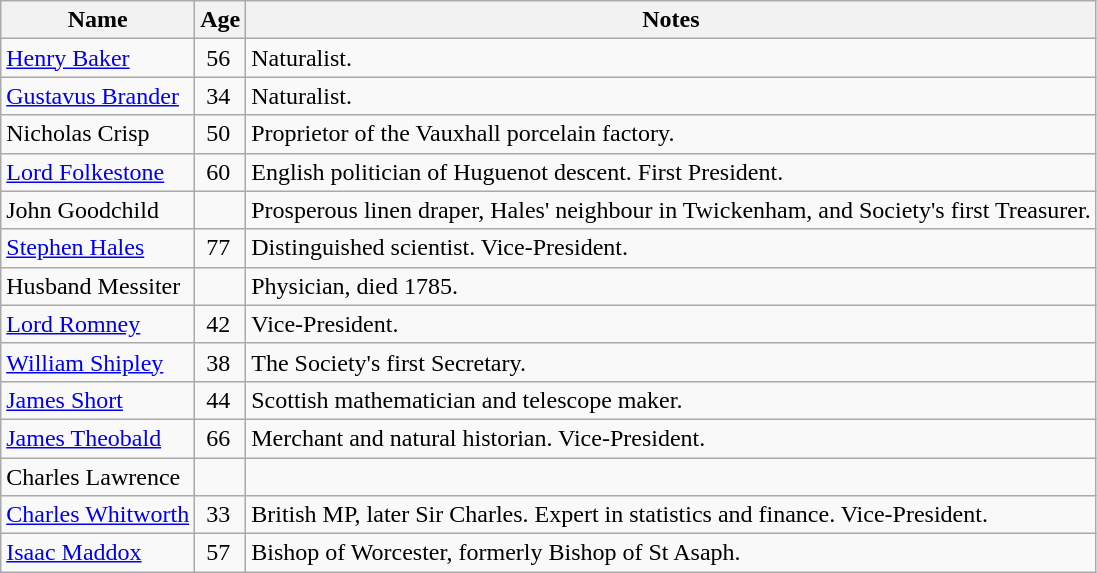<table class="wikitable">
<tr>
<th>Name</th>
<th>Age</th>
<th>Notes</th>
</tr>
<tr>
<td><a href='#'>Henry Baker</a> </td>
<td> 56</td>
<td>Naturalist.</td>
</tr>
<tr>
<td><a href='#'>Gustavus Brander</a> </td>
<td> 34</td>
<td>Naturalist.</td>
</tr>
<tr>
<td>Nicholas Crisp</td>
<td> 50</td>
<td>Proprietor of the Vauxhall porcelain factory.</td>
</tr>
<tr>
<td><a href='#'>Lord Folkestone</a></td>
<td> 60</td>
<td>English politician of Huguenot descent. First President.</td>
</tr>
<tr>
<td>John Goodchild</td>
<td></td>
<td>Prosperous linen draper, Hales' neighbour in Twickenham, and Society's first Treasurer.</td>
</tr>
<tr>
<td><a href='#'>Stephen Hales</a> </td>
<td> 77</td>
<td>Distinguished scientist. Vice-President.</td>
</tr>
<tr>
<td>Husband Messiter</td>
<td></td>
<td>Physician, died 1785.</td>
</tr>
<tr>
<td><a href='#'>Lord Romney</a></td>
<td> 42</td>
<td>Vice-President.</td>
</tr>
<tr>
<td><a href='#'>William Shipley</a></td>
<td> 38</td>
<td>The Society's first Secretary.</td>
</tr>
<tr>
<td><a href='#'>James Short</a> </td>
<td> 44</td>
<td>Scottish mathematician and telescope maker.</td>
</tr>
<tr>
<td><a href='#'>James Theobald</a> </td>
<td> 66</td>
<td>Merchant and natural historian. Vice-President.</td>
</tr>
<tr>
<td>Charles Lawrence</td>
<td></td>
<td></td>
</tr>
<tr>
<td><a href='#'>Charles Whitworth</a></td>
<td> 33</td>
<td>British MP, later Sir Charles. Expert in statistics and finance. Vice-President.</td>
</tr>
<tr>
<td><a href='#'>Isaac Maddox</a></td>
<td> 57</td>
<td>Bishop of Worcester, formerly Bishop of St Asaph.</td>
</tr>
</table>
